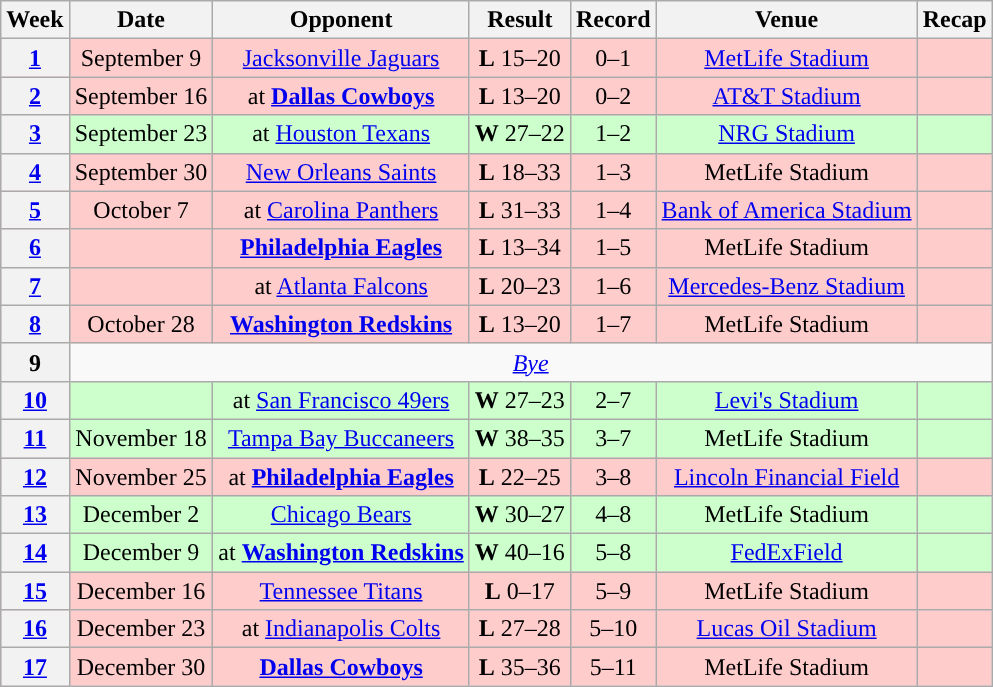<table class="wikitable" style="text-align:center">
<tr>
<th>Week</th>
<th>Date</th>
<th>Opponent</th>
<th>Result</th>
<th>Record</th>
<th>Venue</th>
<th>Recap</th>
</tr>
<tr style="background:#fcc">
<th><a href='#'>1</a></th>
<td>September 9</td>
<td><a href='#'>Jacksonville Jaguars</a></td>
<td><strong>L</strong> 15–20</td>
<td>0–1</td>
<td><a href='#'>MetLife Stadium</a></td>
<td></td>
</tr>
<tr style="background:#fcc">
<th><a href='#'>2</a></th>
<td>September 16</td>
<td>at <strong><a href='#'>Dallas Cowboys</a></strong></td>
<td><strong>L</strong> 13–20</td>
<td>0–2</td>
<td><a href='#'>AT&T Stadium</a></td>
<td></td>
</tr>
<tr style="background:#cfc">
<th><a href='#'>3</a></th>
<td>September 23</td>
<td>at <a href='#'>Houston Texans</a></td>
<td><strong>W</strong> 27–22</td>
<td>1–2</td>
<td><a href='#'>NRG Stadium</a></td>
<td></td>
</tr>
<tr style="background:#fcc">
<th><a href='#'>4</a></th>
<td>September 30</td>
<td><a href='#'>New Orleans Saints</a></td>
<td><strong>L</strong> 18–33</td>
<td>1–3</td>
<td>MetLife Stadium</td>
<td></td>
</tr>
<tr style="background:#fcc">
<th><a href='#'>5</a></th>
<td>October 7</td>
<td>at <a href='#'>Carolina Panthers</a></td>
<td><strong>L</strong> 31–33</td>
<td>1–4</td>
<td><a href='#'>Bank of America Stadium</a></td>
<td></td>
</tr>
<tr style="background:#fcc">
<th><a href='#'>6</a></th>
<td></td>
<td><strong><a href='#'>Philadelphia Eagles</a></strong></td>
<td><strong>L</strong> 13–34</td>
<td>1–5</td>
<td>MetLife Stadium</td>
<td></td>
</tr>
<tr style="background:#fcc">
<th><a href='#'>7</a></th>
<td></td>
<td>at <a href='#'>Atlanta Falcons</a></td>
<td><strong>L</strong> 20–23</td>
<td>1–6</td>
<td><a href='#'>Mercedes-Benz Stadium</a></td>
<td></td>
</tr>
<tr style="background:#fcc">
<th><a href='#'>8</a></th>
<td>October 28</td>
<td><strong><a href='#'>Washington Redskins</a></strong></td>
<td><strong>L</strong> 13–20</td>
<td>1–7</td>
<td>MetLife Stadium</td>
<td></td>
</tr>
<tr>
<th>9</th>
<td colspan="6"><em><a href='#'>Bye</a></em></td>
</tr>
<tr style="background:#cfc">
<th><a href='#'>10</a></th>
<td></td>
<td>at <a href='#'>San Francisco 49ers</a></td>
<td><strong>W</strong> 27–23</td>
<td>2–7</td>
<td><a href='#'>Levi's Stadium</a></td>
<td></td>
</tr>
<tr style="background:#cfc">
<th><a href='#'>11</a></th>
<td>November 18</td>
<td><a href='#'>Tampa Bay Buccaneers</a></td>
<td><strong>W</strong> 38–35</td>
<td>3–7</td>
<td>MetLife Stadium</td>
<td></td>
</tr>
<tr style="background:#fcc">
<th><a href='#'>12</a></th>
<td>November 25</td>
<td>at <strong><a href='#'>Philadelphia Eagles</a></strong></td>
<td><strong>L</strong> 22–25</td>
<td>3–8</td>
<td><a href='#'>Lincoln Financial Field</a></td>
<td></td>
</tr>
<tr style="background:#cfc">
<th><a href='#'>13</a></th>
<td>December 2</td>
<td><a href='#'>Chicago Bears</a></td>
<td><strong>W</strong> 30–27 </td>
<td>4–8</td>
<td>MetLife Stadium</td>
<td></td>
</tr>
<tr style="background:#cfc">
<th><a href='#'>14</a></th>
<td>December 9</td>
<td>at <strong><a href='#'>Washington Redskins</a></strong></td>
<td><strong>W</strong> 40–16</td>
<td>5–8</td>
<td><a href='#'>FedExField</a></td>
<td></td>
</tr>
<tr style="background:#fcc">
<th><a href='#'>15</a></th>
<td>December 16</td>
<td><a href='#'>Tennessee Titans</a></td>
<td><strong>L</strong> 0–17</td>
<td>5–9</td>
<td>MetLife Stadium</td>
<td></td>
</tr>
<tr style="background:#fcc">
<th><a href='#'>16</a></th>
<td>December 23</td>
<td>at <a href='#'>Indianapolis Colts</a></td>
<td><strong>L</strong> 27–28</td>
<td>5–10</td>
<td><a href='#'>Lucas Oil Stadium</a></td>
<td></td>
</tr>
<tr style="background:#fcc">
<th><a href='#'>17</a></th>
<td>December 30</td>
<td><strong><a href='#'>Dallas Cowboys</a></strong></td>
<td><strong>L</strong> 35–36</td>
<td>5–11</td>
<td>MetLife Stadium</td>
<td></td>
</tr>
</table>
